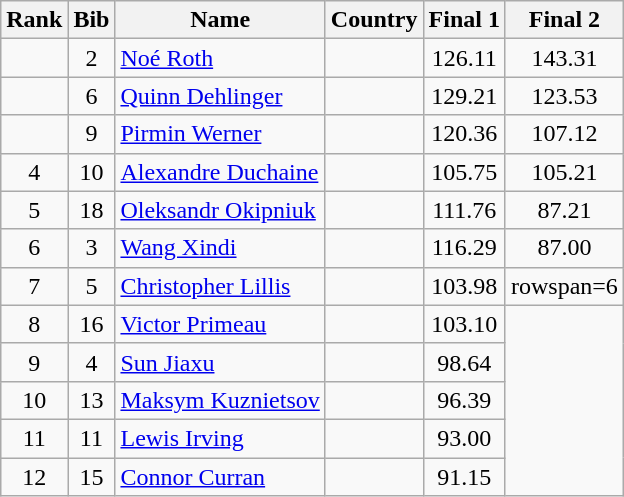<table class="wikitable sortable" style="text-align:center">
<tr>
<th>Rank</th>
<th>Bib</th>
<th>Name</th>
<th>Country</th>
<th>Final 1</th>
<th>Final 2</th>
</tr>
<tr>
<td></td>
<td>2</td>
<td align=left><a href='#'>Noé Roth</a></td>
<td align=left></td>
<td>126.11</td>
<td>143.31</td>
</tr>
<tr>
<td></td>
<td>6</td>
<td align=left><a href='#'>Quinn Dehlinger</a></td>
<td align=left></td>
<td>129.21</td>
<td>123.53</td>
</tr>
<tr>
<td></td>
<td>9</td>
<td align=left><a href='#'>Pirmin Werner</a></td>
<td align=left></td>
<td>120.36</td>
<td>107.12</td>
</tr>
<tr>
<td>4</td>
<td>10</td>
<td align=left><a href='#'>Alexandre Duchaine</a></td>
<td align=left></td>
<td>105.75</td>
<td>105.21</td>
</tr>
<tr>
<td>5</td>
<td>18</td>
<td align=left><a href='#'>Oleksandr Okipniuk</a></td>
<td align=left></td>
<td>111.76</td>
<td>87.21</td>
</tr>
<tr>
<td>6</td>
<td>3</td>
<td align=left><a href='#'>Wang Xindi</a></td>
<td align=left></td>
<td>116.29</td>
<td>87.00</td>
</tr>
<tr>
<td>7</td>
<td>5</td>
<td align=left><a href='#'>Christopher Lillis</a></td>
<td align=left></td>
<td>103.98</td>
<td>rowspan=6</td>
</tr>
<tr>
<td>8</td>
<td>16</td>
<td align=left><a href='#'>Victor Primeau</a></td>
<td align=left></td>
<td>103.10</td>
</tr>
<tr>
<td>9</td>
<td>4</td>
<td align=left><a href='#'>Sun Jiaxu</a></td>
<td align=left></td>
<td>98.64</td>
</tr>
<tr>
<td>10</td>
<td>13</td>
<td align=left><a href='#'>Maksym Kuznietsov</a></td>
<td align=left></td>
<td>96.39</td>
</tr>
<tr>
<td>11</td>
<td>11</td>
<td align=left><a href='#'>Lewis Irving</a></td>
<td align=left></td>
<td>93.00</td>
</tr>
<tr>
<td>12</td>
<td>15</td>
<td align=left><a href='#'>Connor Curran</a></td>
<td align=left></td>
<td>91.15</td>
</tr>
</table>
